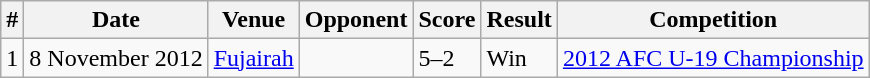<table class="wikitable">
<tr>
<th>#</th>
<th>Date</th>
<th>Venue</th>
<th>Opponent</th>
<th>Score</th>
<th>Result</th>
<th>Competition</th>
</tr>
<tr>
<td>1</td>
<td>8 November 2012</td>
<td><a href='#'>Fujairah</a></td>
<td></td>
<td>5–2</td>
<td>Win</td>
<td><a href='#'>2012 AFC U-19 Championship</a></td>
</tr>
</table>
